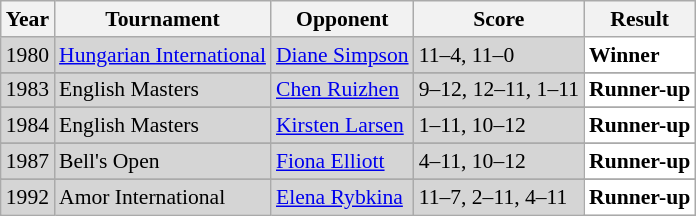<table class="sortable wikitable" style="font-size: 90%;">
<tr>
<th>Year</th>
<th>Tournament</th>
<th>Opponent</th>
<th>Score</th>
<th>Result</th>
</tr>
<tr style="background:#D5D5D5">
<td align="center">1980</td>
<td align="left"><a href='#'>Hungarian International</a></td>
<td align="left"> <a href='#'>Diane Simpson</a></td>
<td align="left">11–4, 11–0</td>
<td style="text-align:left; background:white"> <strong>Winner</strong></td>
</tr>
<tr>
</tr>
<tr style="background:#D5D5D5">
<td align="center">1983</td>
<td align="left">English Masters</td>
<td align="left"> <a href='#'>Chen Ruizhen</a></td>
<td align="left">9–12, 12–11, 1–11</td>
<td style="text-align:left; background:white"> <strong>Runner-up</strong></td>
</tr>
<tr>
</tr>
<tr style="background:#D5D5D5">
<td align="center">1984</td>
<td align="left">English Masters</td>
<td align="left"> <a href='#'>Kirsten Larsen</a></td>
<td align="left">1–11, 10–12</td>
<td style="text-align:left; background:white"> <strong>Runner-up</strong></td>
</tr>
<tr>
</tr>
<tr style="background:#D5D5D5">
<td align="center">1987</td>
<td align="left">Bell's Open</td>
<td align="left"> <a href='#'>Fiona Elliott</a></td>
<td align="left">4–11, 10–12</td>
<td style="text-align:left; background:white"> <strong>Runner-up</strong></td>
</tr>
<tr>
</tr>
<tr style="background:#D5D5D5">
<td align="center">1992</td>
<td align="left">Amor International</td>
<td align="left"> <a href='#'>Elena Rybkina</a></td>
<td align="left">11–7, 2–11, 4–11</td>
<td style="text-align:left; background:white"> <strong>Runner-up</strong></td>
</tr>
</table>
